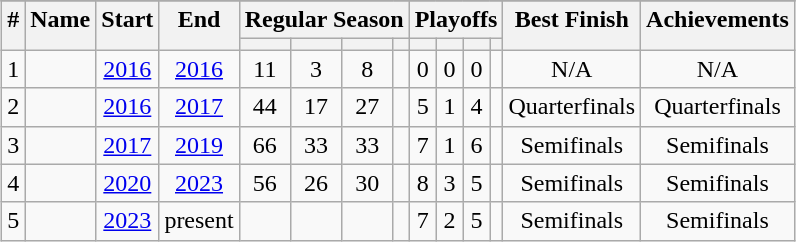<table class="wikitable plainrowheaders sortable" style="clear:both; margin:1.5em auto; text-align:center;" style="clear:both; margin:1.5em auto; text-align:center;" summary="# (sortable), Name (sortable), Term (sortable), Regular season games coached (sortable), Regular season wins (sortable), Regular season losses (sortable), Regular season winning percentage (sortable), Playoffs games coached (sortable), Playoffs wins (sortable), Playoffs losses (sortable), Playoffs winning percentage (sortable), Achievements and Reference">
<tr>
</tr>
<tr valign="top">
<th scope="col" rowspan="2">#</th>
<th scope="col" rowspan="2">Name</th>
<th scope="col" rowspan="2">Start</th>
<th scope="col" rowspan="2">End</th>
<th class="unsortable" scope="col" colspan="4">Regular Season</th>
<th class="unsortable" scope="col" colspan="4">Playoffs</th>
<th scope="col" rowspan="2">Best Finish</th>
<th scope="col" rowspan="2" class=unsortable>Achievements</th>
</tr>
<tr>
<th scope="col"></th>
<th scope="col"></th>
<th scope="col"></th>
<th scope="col"></th>
<th scope="col"></th>
<th scope="col"></th>
<th scope="col"></th>
<th scope="col"></th>
</tr>
<tr>
<td align=center>1</td>
<th scope="row" style="background-color:transparent;"></th>
<td><a href='#'>2016</a></td>
<td><a href='#'>2016</a></td>
<td>11</td>
<td>3</td>
<td>8</td>
<td></td>
<td>0</td>
<td>0</td>
<td>0</td>
<td></td>
<td>N/A</td>
<td>N/A</td>
</tr>
<tr>
<td align=center>2</td>
<th scope="row" style="background-color:transparent;"></th>
<td><a href='#'>2016</a></td>
<td><a href='#'>2017</a></td>
<td>44</td>
<td>17</td>
<td>27</td>
<td></td>
<td>5</td>
<td>1</td>
<td>4</td>
<td></td>
<td>Quarterfinals</td>
<td>Quarterfinals</td>
</tr>
<tr>
<td align=center>3</td>
<th scope="row" style="background-color:transparent;"></th>
<td><a href='#'>2017</a></td>
<td><a href='#'>2019</a></td>
<td>66</td>
<td>33</td>
<td>33</td>
<td></td>
<td>7</td>
<td>1</td>
<td>6</td>
<td></td>
<td>Semifinals</td>
<td>Semifinals</td>
</tr>
<tr>
<td align=center>4</td>
<th scope="row" style="background-color:transparent;"></th>
<td><a href='#'>2020</a></td>
<td><a href='#'>2023</a></td>
<td>56</td>
<td>26</td>
<td>30</td>
<td></td>
<td>8</td>
<td>3</td>
<td>5</td>
<td></td>
<td>Semifinals</td>
<td>Semifinals</td>
</tr>
<tr>
<td align=center>5</td>
<th scope="row" style="background-color:transparent;"></th>
<td><a href='#'>2023</a></td>
<td>present</td>
<td></td>
<td></td>
<td></td>
<td></td>
<td>7</td>
<td>2</td>
<td>5</td>
<td></td>
<td>Semifinals</td>
<td>Semifinals</td>
</tr>
</table>
